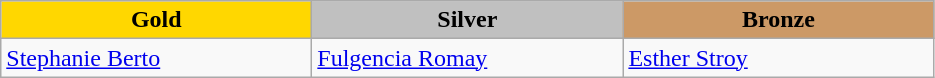<table class="wikitable" style="text-align:left">
<tr align="center">
<td width=200 bgcolor=gold><strong>Gold</strong></td>
<td width=200 bgcolor=silver><strong>Silver</strong></td>
<td width=200 bgcolor=CC9966><strong>Bronze</strong></td>
</tr>
<tr>
<td><a href='#'>Stephanie Berto</a><br><em></em></td>
<td><a href='#'>Fulgencia Romay</a><br><em></em></td>
<td><a href='#'>Esther Stroy</a><br><em></em></td>
</tr>
</table>
